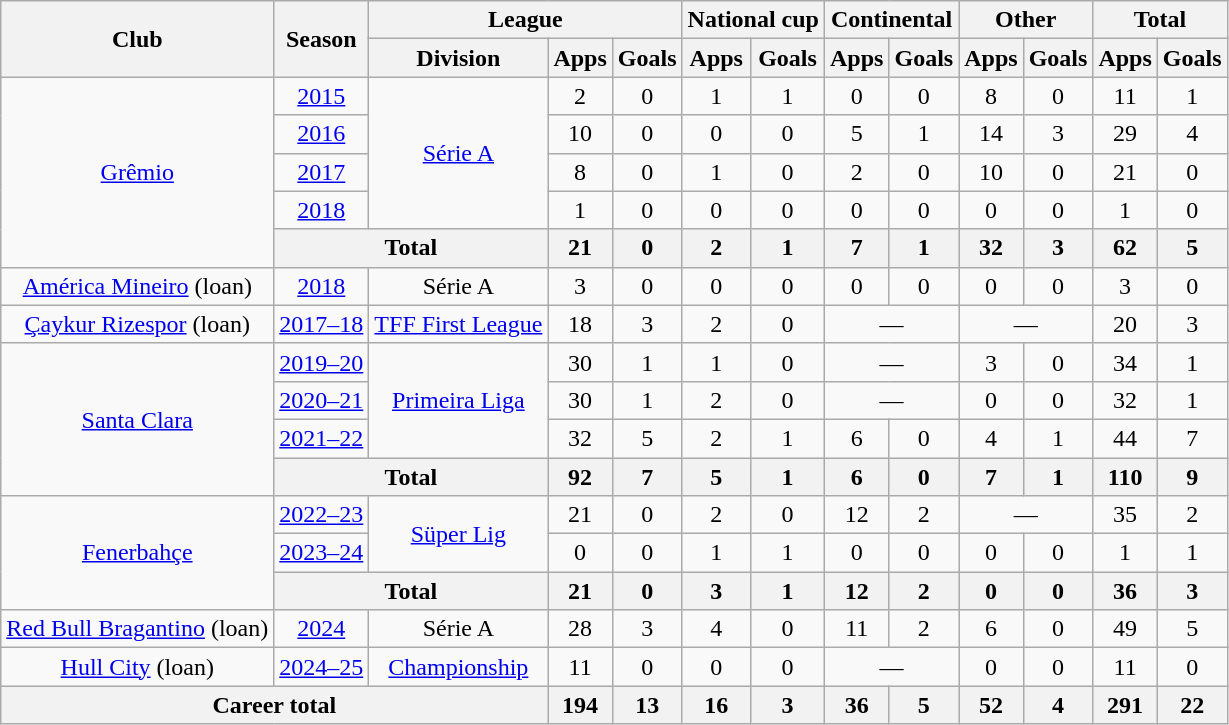<table class="wikitable" style="text-align:center">
<tr>
<th rowspan="2">Club</th>
<th rowspan="2">Season</th>
<th colspan="3">League</th>
<th colspan="2">National cup</th>
<th colspan="2">Continental</th>
<th colspan="2">Other</th>
<th colspan="2">Total</th>
</tr>
<tr>
<th>Division</th>
<th>Apps</th>
<th>Goals</th>
<th>Apps</th>
<th>Goals</th>
<th>Apps</th>
<th>Goals</th>
<th>Apps</th>
<th>Goals</th>
<th>Apps</th>
<th>Goals</th>
</tr>
<tr>
<td rowspan="5"><a href='#'>Grêmio</a></td>
<td><a href='#'>2015</a></td>
<td rowspan="4"><a href='#'>Série A</a></td>
<td>2</td>
<td>0</td>
<td>1</td>
<td>1</td>
<td>0</td>
<td>0</td>
<td>8</td>
<td>0</td>
<td>11</td>
<td>1</td>
</tr>
<tr>
<td><a href='#'>2016</a></td>
<td>10</td>
<td>0</td>
<td>0</td>
<td>0</td>
<td>5</td>
<td>1</td>
<td>14</td>
<td>3</td>
<td>29</td>
<td>4</td>
</tr>
<tr>
<td><a href='#'>2017</a></td>
<td>8</td>
<td>0</td>
<td>1</td>
<td>0</td>
<td>2</td>
<td>0</td>
<td>10</td>
<td>0</td>
<td>21</td>
<td>0</td>
</tr>
<tr>
<td><a href='#'>2018</a></td>
<td>1</td>
<td>0</td>
<td>0</td>
<td>0</td>
<td>0</td>
<td>0</td>
<td>0</td>
<td>0</td>
<td>1</td>
<td>0</td>
</tr>
<tr>
<th colspan="2">Total</th>
<th>21</th>
<th>0</th>
<th>2</th>
<th>1</th>
<th>7</th>
<th>1</th>
<th>32</th>
<th>3</th>
<th>62</th>
<th>5</th>
</tr>
<tr>
<td><a href='#'>América Mineiro</a> (loan)</td>
<td><a href='#'>2018</a></td>
<td>Série A</td>
<td>3</td>
<td>0</td>
<td>0</td>
<td>0</td>
<td>0</td>
<td>0</td>
<td>0</td>
<td>0</td>
<td>3</td>
<td>0</td>
</tr>
<tr>
<td><a href='#'>Çaykur Rizespor</a> (loan)</td>
<td><a href='#'>2017–18</a></td>
<td><a href='#'>TFF First League</a></td>
<td>18</td>
<td>3</td>
<td>2</td>
<td>0</td>
<td colspan="2">—</td>
<td colspan="2">—</td>
<td>20</td>
<td>3</td>
</tr>
<tr>
<td rowspan="4"><a href='#'>Santa Clara</a></td>
<td><a href='#'>2019–20</a></td>
<td rowspan="3"><a href='#'>Primeira Liga</a></td>
<td>30</td>
<td>1</td>
<td>1</td>
<td>0</td>
<td colspan="2">—</td>
<td>3</td>
<td>0</td>
<td>34</td>
<td>1</td>
</tr>
<tr>
<td><a href='#'>2020–21</a></td>
<td>30</td>
<td>1</td>
<td>2</td>
<td>0</td>
<td colspan="2">—</td>
<td>0</td>
<td>0</td>
<td>32</td>
<td>1</td>
</tr>
<tr>
<td><a href='#'>2021–22</a></td>
<td>32</td>
<td>5</td>
<td>2</td>
<td>1</td>
<td>6</td>
<td>0</td>
<td>4</td>
<td>1</td>
<td>44</td>
<td>7</td>
</tr>
<tr>
<th colspan="2">Total</th>
<th>92</th>
<th>7</th>
<th>5</th>
<th>1</th>
<th>6</th>
<th>0</th>
<th>7</th>
<th>1</th>
<th>110</th>
<th>9</th>
</tr>
<tr>
<td rowspan="3"><a href='#'>Fenerbahçe</a></td>
<td><a href='#'>2022–23</a></td>
<td rowspan=2><a href='#'>Süper Lig</a></td>
<td>21</td>
<td>0</td>
<td>2</td>
<td>0</td>
<td>12</td>
<td>2</td>
<td colspan="2">—</td>
<td>35</td>
<td>2</td>
</tr>
<tr>
<td><a href='#'>2023–24</a></td>
<td>0</td>
<td>0</td>
<td>1</td>
<td>1</td>
<td>0</td>
<td>0</td>
<td>0</td>
<td>0</td>
<td>1</td>
<td>1</td>
</tr>
<tr>
<th colspan="2">Total</th>
<th>21</th>
<th>0</th>
<th>3</th>
<th>1</th>
<th>12</th>
<th>2</th>
<th>0</th>
<th>0</th>
<th>36</th>
<th>3</th>
</tr>
<tr>
<td><a href='#'>Red Bull Bragantino</a> (loan)</td>
<td><a href='#'>2024</a></td>
<td>Série A</td>
<td>28</td>
<td>3</td>
<td>4</td>
<td>0</td>
<td>11</td>
<td>2</td>
<td>6</td>
<td>0</td>
<td>49</td>
<td>5</td>
</tr>
<tr>
<td><a href='#'>Hull City</a> (loan)</td>
<td><a href='#'>2024–25</a></td>
<td><a href='#'>Championship</a></td>
<td>11</td>
<td>0</td>
<td>0</td>
<td>0</td>
<td colspan="2">—</td>
<td>0</td>
<td>0</td>
<td>11</td>
<td>0</td>
</tr>
<tr>
<th colspan="3">Career total</th>
<th>194</th>
<th>13</th>
<th>16</th>
<th>3</th>
<th>36</th>
<th>5</th>
<th>52</th>
<th>4</th>
<th>291</th>
<th>22</th>
</tr>
</table>
